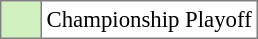<table bgcolor="#f7f8ff" cellpadding="3" cellspacing="0" border="1" style="font-size: 95%; border: gray solid 1px; border-collapse: collapse;text-align:center;">
<tr>
<td style="background: #D0F0C0;" width="20"></td>
<td bgcolor="#ffffff" align="left">Championship Playoff</td>
</tr>
</table>
